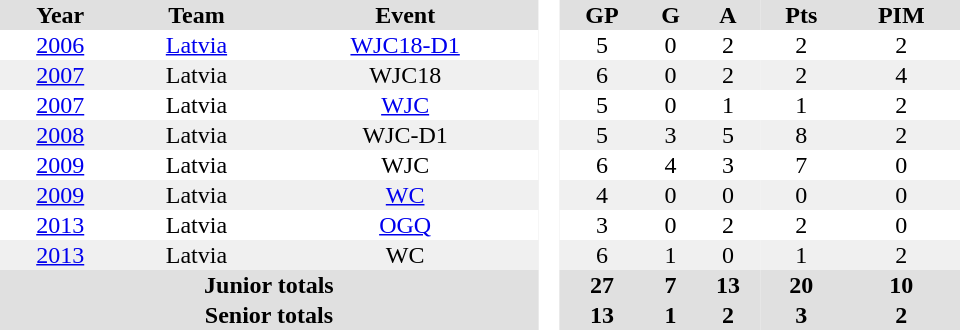<table border="0" cellpadding="1" cellspacing="0" style="text-align:center; width:40em">
<tr ALIGN="center" bgcolor="#e0e0e0">
<th>Year</th>
<th>Team</th>
<th>Event</th>
<th rowspan="99" bgcolor="#ffffff"> </th>
<th>GP</th>
<th>G</th>
<th>A</th>
<th>Pts</th>
<th>PIM</th>
</tr>
<tr ALIGN="center">
<td><a href='#'>2006</a></td>
<td><a href='#'>Latvia</a></td>
<td><a href='#'>WJC18-D1</a></td>
<td>5</td>
<td>0</td>
<td>2</td>
<td>2</td>
<td>2</td>
</tr>
<tr ALIGN="center" bgcolor="#f0f0f0">
<td><a href='#'>2007</a></td>
<td>Latvia</td>
<td>WJC18</td>
<td>6</td>
<td>0</td>
<td>2</td>
<td>2</td>
<td>4</td>
</tr>
<tr ALIGN="center">
<td><a href='#'>2007</a></td>
<td>Latvia</td>
<td><a href='#'>WJC</a></td>
<td>5</td>
<td>0</td>
<td>1</td>
<td>1</td>
<td>2</td>
</tr>
<tr ALIGN="center" bgcolor="#f0f0f0">
<td><a href='#'>2008</a></td>
<td>Latvia</td>
<td>WJC-D1</td>
<td>5</td>
<td>3</td>
<td>5</td>
<td>8</td>
<td>2</td>
</tr>
<tr ALIGN="center">
<td><a href='#'>2009</a></td>
<td>Latvia</td>
<td>WJC</td>
<td>6</td>
<td>4</td>
<td>3</td>
<td>7</td>
<td>0</td>
</tr>
<tr ALIGN="center" bgcolor="#f0f0f0">
<td><a href='#'>2009</a></td>
<td>Latvia</td>
<td><a href='#'>WC</a></td>
<td>4</td>
<td>0</td>
<td>0</td>
<td>0</td>
<td>0</td>
</tr>
<tr style="text-align:center;">
<td><a href='#'>2013</a></td>
<td>Latvia</td>
<td><a href='#'>OGQ</a></td>
<td>3</td>
<td>0</td>
<td>2</td>
<td>2</td>
<td>0</td>
</tr>
<tr ALIGN="center" bgcolor="#f0f0f0">
<td><a href='#'>2013</a></td>
<td>Latvia</td>
<td>WC</td>
<td>6</td>
<td>1</td>
<td>0</td>
<td>1</td>
<td>2</td>
</tr>
<tr ALIGN="center" bgcolor="#e0e0e0">
<th colspan="3">Junior totals</th>
<th ALIGN="center">27</th>
<th ALIGN="center">7</th>
<th ALIGN="center">13</th>
<th ALIGN="center">20</th>
<th ALIGN="center">10</th>
</tr>
<tr ALIGN="center" bgcolor="#e0e0e0">
<th colspan="3">Senior totals</th>
<th ALIGN="center">13</th>
<th ALIGN="center">1</th>
<th ALIGN="center">2</th>
<th ALIGN="center">3</th>
<th ALIGN="center">2</th>
</tr>
</table>
